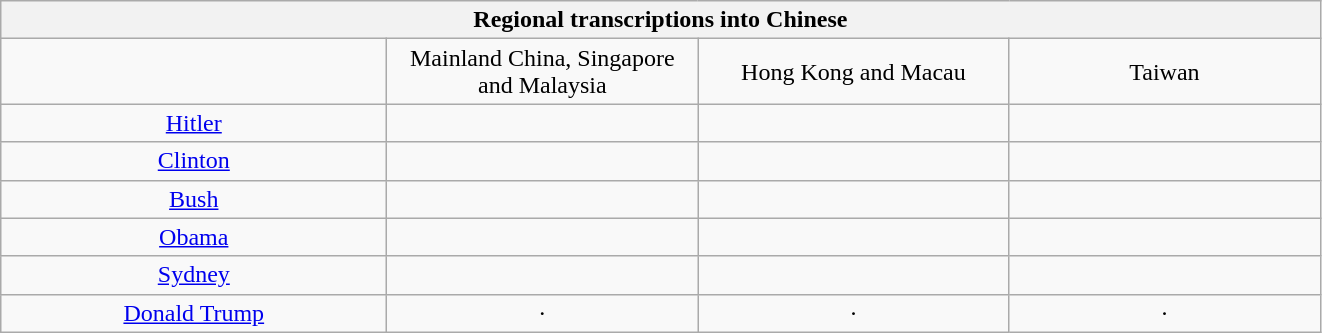<table class="wikitable" style="font-size:100%; text-align:center">
<tr>
<th colspan="4"><strong>Regional transcriptions into Chinese</strong></th>
</tr>
<tr>
<td style="width: 250px;"></td>
<td style="width: 200px;">Mainland China, Singapore and Malaysia</td>
<td style="width: 200px;">Hong Kong and Macau</td>
<td style="width: 200px;">Taiwan</td>
</tr>
<tr>
<td><a href='#'>Hitler</a></td>
<td></td>
<td></td>
<td></td>
</tr>
<tr>
<td><a href='#'>Clinton</a></td>
<td></td>
<td></td>
<td></td>
</tr>
<tr>
<td><a href='#'>Bush</a></td>
<td></td>
<td></td>
<td></td>
</tr>
<tr>
<td><a href='#'>Obama</a></td>
<td></td>
<td></td>
<td></td>
</tr>
<tr>
<td><a href='#'>Sydney</a></td>
<td></td>
<td></td>
<td></td>
</tr>
<tr>
<td><a href='#'>Donald Trump</a></td>
<td>·</td>
<td>·</td>
<td>·</td>
</tr>
</table>
